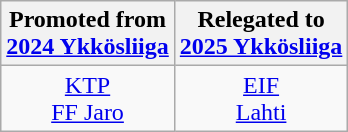<table class="wikitable">
<tr>
<th>Promoted from<br><a href='#'>2024 Ykkösliiga</a></th>
<th>Relegated to<br><a href='#'>2025 Ykkösliiga</a></th>
</tr>
<tr>
<td align=center><a href='#'>KTP</a><br><a href='#'>FF Jaro</a></td>
<td align=center><a href='#'>EIF</a><br><a href='#'>Lahti</a></td>
</tr>
</table>
